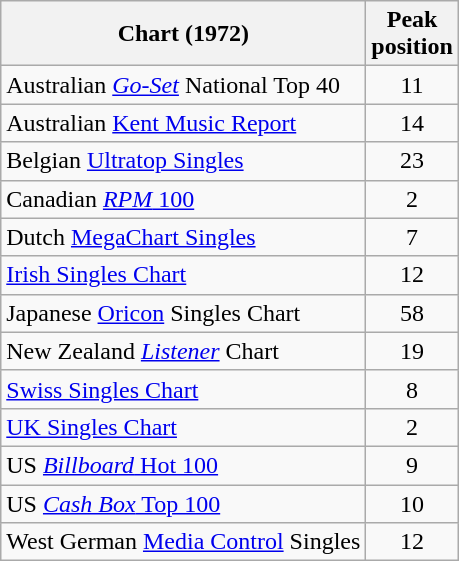<table class="wikitable sortable">
<tr>
<th>Chart (1972)</th>
<th>Peak<br>position</th>
</tr>
<tr>
<td>Australian <em><a href='#'>Go-Set</a></em> National Top 40</td>
<td style="text-align:center;">11</td>
</tr>
<tr>
<td>Australian <a href='#'>Kent Music Report</a></td>
<td style="text-align:center;">14</td>
</tr>
<tr>
<td>Belgian <a href='#'>Ultratop Singles</a></td>
<td style="text-align:center;">23</td>
</tr>
<tr>
<td>Canadian <a href='#'><em>RPM</em> 100</a></td>
<td style="text-align:center;">2</td>
</tr>
<tr>
<td>Dutch <a href='#'>MegaChart Singles</a></td>
<td style="text-align:center;">7</td>
</tr>
<tr>
<td><a href='#'>Irish Singles Chart</a></td>
<td style="text-align:center;">12</td>
</tr>
<tr>
<td>Japanese <a href='#'>Oricon</a> Singles Chart</td>
<td style="text-align:center;">58</td>
</tr>
<tr>
<td>New Zealand <em><a href='#'>Listener</a></em> Chart</td>
<td style="text-align:center;">19</td>
</tr>
<tr>
<td><a href='#'>Swiss Singles Chart</a></td>
<td style="text-align:center;">8</td>
</tr>
<tr>
<td><a href='#'>UK Singles Chart</a></td>
<td style="text-align:center;">2</td>
</tr>
<tr>
<td>US <a href='#'><em>Billboard</em> Hot 100</a></td>
<td style="text-align:center;">9</td>
</tr>
<tr>
<td>US <a href='#'><em>Cash Box</em> Top 100</a></td>
<td style="text-align:center;">10</td>
</tr>
<tr>
<td>West German <a href='#'>Media Control</a> Singles</td>
<td style="text-align:center;">12</td>
</tr>
</table>
